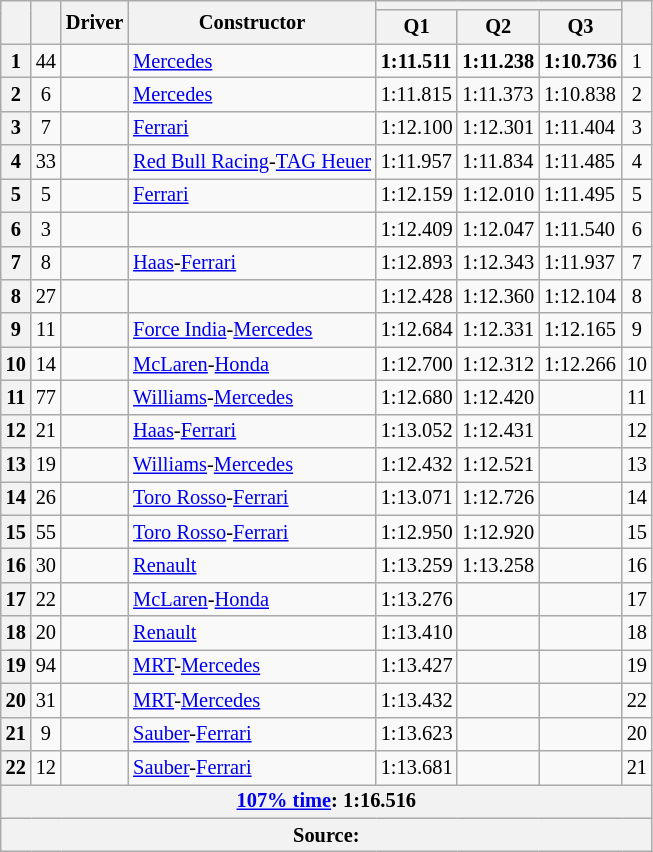<table class="wikitable sortable" style="font-size: 85%;">
<tr>
<th rowspan="2"></th>
<th rowspan="2"></th>
<th rowspan="2">Driver</th>
<th rowspan="2">Constructor</th>
<th colspan="3"></th>
<th rowspan="2"></th>
</tr>
<tr>
<th>Q1</th>
<th>Q2</th>
<th>Q3</th>
</tr>
<tr>
<th>1</th>
<td align="center">44</td>
<td></td>
<td><a href='#'>Mercedes</a></td>
<td><strong>1:11.511</strong></td>
<td><strong>1:11.238</strong></td>
<td><strong>1:10.736</strong></td>
<td align="center">1</td>
</tr>
<tr>
<th>2</th>
<td align="center">6</td>
<td></td>
<td><a href='#'>Mercedes</a></td>
<td>1:11.815</td>
<td>1:11.373</td>
<td>1:10.838</td>
<td align="center">2</td>
</tr>
<tr>
<th>3</th>
<td align="center">7</td>
<td></td>
<td><a href='#'>Ferrari</a></td>
<td>1:12.100</td>
<td>1:12.301</td>
<td>1:11.404</td>
<td align="center">3</td>
</tr>
<tr>
<th>4</th>
<td align="center">33</td>
<td></td>
<td><a href='#'>Red Bull Racing</a>-<a href='#'>TAG Heuer</a></td>
<td>1:11.957</td>
<td>1:11.834</td>
<td>1:11.485</td>
<td align="center">4</td>
</tr>
<tr>
<th>5</th>
<td align="center">5</td>
<td></td>
<td><a href='#'>Ferrari</a></td>
<td>1:12.159</td>
<td>1:12.010</td>
<td>1:11.495</td>
<td align="center">5</td>
</tr>
<tr>
<th>6</th>
<td align="center">3</td>
<td></td>
<td></td>
<td>1:12.409</td>
<td>1:12.047</td>
<td>1:11.540</td>
<td align="center">6</td>
</tr>
<tr>
<th>7</th>
<td align="center">8</td>
<td></td>
<td><a href='#'>Haas</a>-<a href='#'>Ferrari</a></td>
<td>1:12.893</td>
<td>1:12.343</td>
<td>1:11.937</td>
<td align="center">7</td>
</tr>
<tr>
<th>8</th>
<td align="center">27</td>
<td></td>
<td></td>
<td>1:12.428</td>
<td>1:12.360</td>
<td>1:12.104</td>
<td align="center">8</td>
</tr>
<tr>
<th>9</th>
<td align="center">11</td>
<td></td>
<td><a href='#'>Force India</a>-<a href='#'>Mercedes</a></td>
<td>1:12.684</td>
<td>1:12.331</td>
<td>1:12.165</td>
<td align="center">9</td>
</tr>
<tr>
<th>10</th>
<td align="center">14</td>
<td></td>
<td><a href='#'>McLaren</a>-<a href='#'>Honda</a></td>
<td>1:12.700</td>
<td>1:12.312</td>
<td>1:12.266</td>
<td align="center">10</td>
</tr>
<tr>
<th>11</th>
<td align="center">77</td>
<td></td>
<td><a href='#'>Williams</a>-<a href='#'>Mercedes</a></td>
<td>1:12.680</td>
<td>1:12.420</td>
<td></td>
<td align="center">11</td>
</tr>
<tr>
<th>12</th>
<td align="center">21</td>
<td></td>
<td><a href='#'>Haas</a>-<a href='#'>Ferrari</a></td>
<td>1:13.052</td>
<td>1:12.431</td>
<td></td>
<td align="center">12</td>
</tr>
<tr>
<th>13</th>
<td align="center">19</td>
<td></td>
<td><a href='#'>Williams</a>-<a href='#'>Mercedes</a></td>
<td>1:12.432</td>
<td>1:12.521</td>
<td></td>
<td align="center">13</td>
</tr>
<tr>
<th>14</th>
<td align="center">26</td>
<td></td>
<td><a href='#'>Toro Rosso</a>-<a href='#'>Ferrari</a></td>
<td>1:13.071</td>
<td>1:12.726</td>
<td></td>
<td align="center">14</td>
</tr>
<tr>
<th>15</th>
<td align="center">55</td>
<td></td>
<td><a href='#'>Toro Rosso</a>-<a href='#'>Ferrari</a></td>
<td>1:12.950</td>
<td>1:12.920</td>
<td></td>
<td align="center">15</td>
</tr>
<tr>
<th>16</th>
<td align="center">30</td>
<td></td>
<td><a href='#'>Renault</a></td>
<td>1:13.259</td>
<td>1:13.258</td>
<td></td>
<td align="center">16</td>
</tr>
<tr>
<th>17</th>
<td align="center">22</td>
<td></td>
<td><a href='#'>McLaren</a>-<a href='#'>Honda</a></td>
<td>1:13.276</td>
<td></td>
<td></td>
<td align="center">17</td>
</tr>
<tr>
<th>18</th>
<td align="center">20</td>
<td style="padding-right:24px"></td>
<td><a href='#'>Renault</a></td>
<td>1:13.410</td>
<td></td>
<td></td>
<td align="center">18</td>
</tr>
<tr>
<th>19</th>
<td align="center">94</td>
<td></td>
<td><a href='#'>MRT</a>-<a href='#'>Mercedes</a></td>
<td>1:13.427</td>
<td></td>
<td></td>
<td align="center">19</td>
</tr>
<tr>
<th>20</th>
<td align="center">31</td>
<td></td>
<td><a href='#'>MRT</a>-<a href='#'>Mercedes</a></td>
<td>1:13.432</td>
<td></td>
<td></td>
<td align="center">22</td>
</tr>
<tr>
<th>21</th>
<td align="center">9</td>
<td></td>
<td><a href='#'>Sauber</a>-<a href='#'>Ferrari</a></td>
<td>1:13.623</td>
<td></td>
<td></td>
<td align="center">20</td>
</tr>
<tr>
<th>22</th>
<td align="center">12</td>
<td></td>
<td><a href='#'>Sauber</a>-<a href='#'>Ferrari</a></td>
<td>1:13.681</td>
<td></td>
<td></td>
<td align="center">21</td>
</tr>
<tr>
<th colspan="8"><a href='#'>107% time</a>: 1:16.516</th>
</tr>
<tr>
<th colspan=8>Source:</th>
</tr>
</table>
